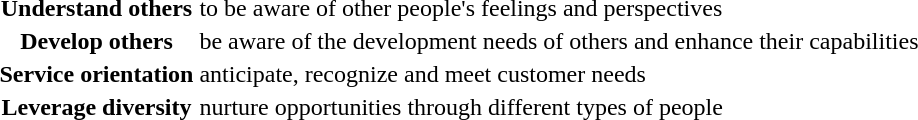<table>
<tr>
<th>Understand others</th>
<td>to be aware of other people's feelings and perspectives</td>
</tr>
<tr>
<th>Develop others</th>
<td>be aware of the development needs of others and enhance their capabilities</td>
</tr>
<tr>
<th>Service orientation</th>
<td>anticipate, recognize and meet customer needs</td>
</tr>
<tr>
<th>Leverage diversity</th>
<td>nurture opportunities through different types of people</td>
</tr>
</table>
